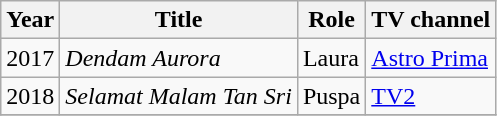<table class="wikitable">
<tr>
<th>Year</th>
<th>Title</th>
<th>Role</th>
<th>TV channel</th>
</tr>
<tr>
<td>2017</td>
<td><em>Dendam Aurora</em></td>
<td>Laura</td>
<td><a href='#'>Astro Prima</a></td>
</tr>
<tr>
<td>2018</td>
<td><em>Selamat Malam Tan Sri</em></td>
<td>Puspa</td>
<td><a href='#'>TV2</a></td>
</tr>
<tr>
</tr>
</table>
